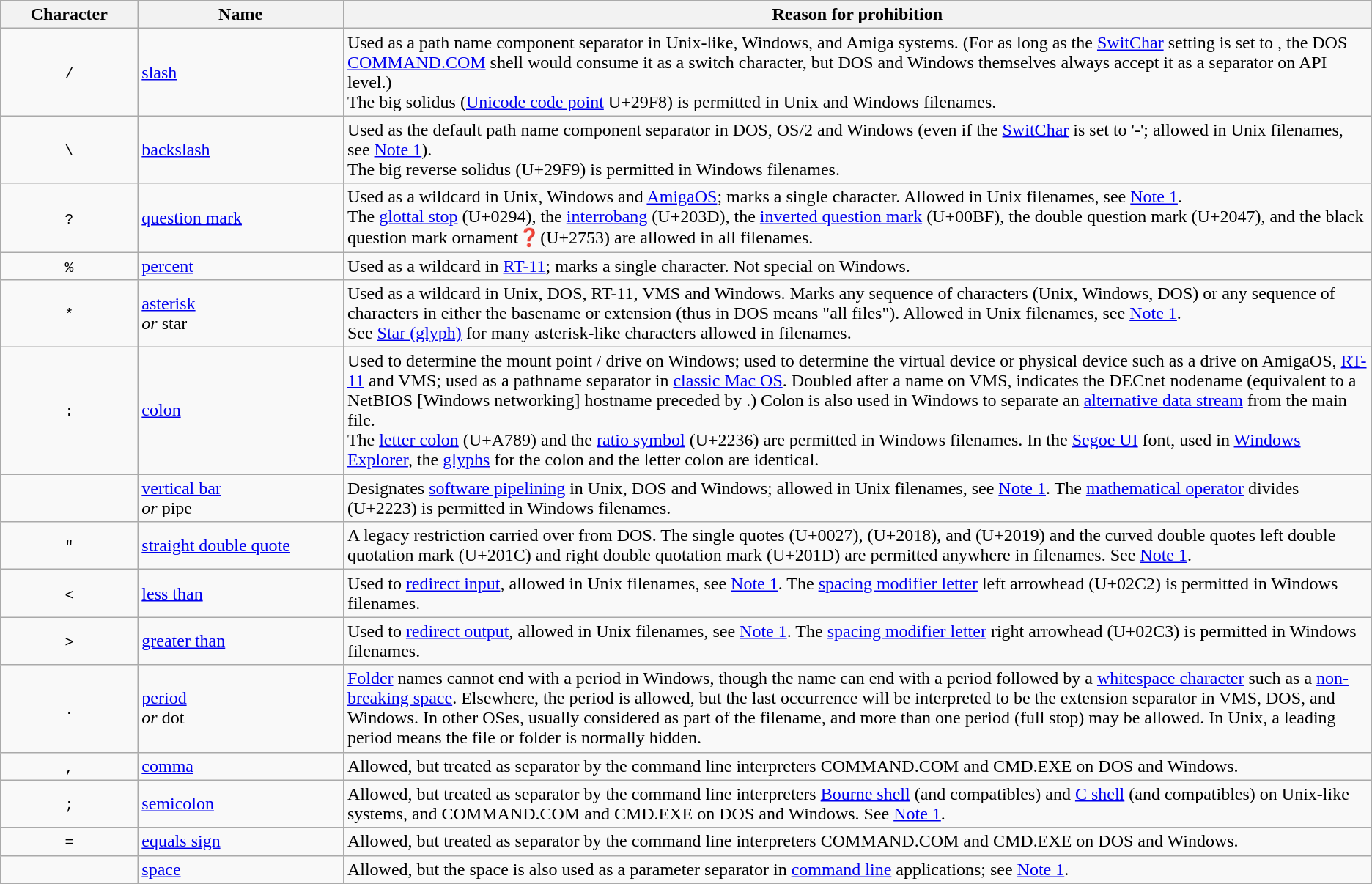<table class="wikitable">
<tr>
<th style="width:10%;">Character</th>
<th style="width:15%;">Name</th>
<th style="width:75%;">Reason for prohibition</th>
</tr>
<tr>
<td style="text-align:center;"><code>/</code></td>
<td><a href='#'>slash</a></td>
<td>Used as a path name component separator in Unix-like, Windows, and Amiga systems. (For as long as the <a href='#'>SwitChar</a> setting is set to , the DOS <a href='#'>COMMAND.COM</a> shell would consume it as a switch character, but DOS and Windows themselves always accept it as a separator on API level.)<br>The big solidus  (<a href='#'>Unicode code point</a> U+29F8) is permitted in Unix and Windows filenames.</td>
</tr>
<tr>
<td style="text-align:center;"><code>\</code></td>
<td><a href='#'>backslash</a></td>
<td>Used as the default path name component separator in DOS, OS/2 and Windows (even if the <a href='#'>SwitChar</a> is set to '-'; allowed in Unix filenames, see <a href='#'>Note 1</a>).<br>The big reverse solidus  (U+29F9) is permitted in Windows filenames.</td>
</tr>
<tr>
<td style="text-align:center;"><code>?</code></td>
<td><a href='#'>question mark</a></td>
<td>Used as a wildcard in Unix, Windows and <a href='#'>AmigaOS</a>; marks a single character. Allowed in Unix filenames, see <a href='#'>Note 1</a>.<br>The <a href='#'>glottal stop</a>  (U+0294), the <a href='#'>interrobang</a>  (U+203D), the <a href='#'>inverted question mark</a>  (U+00BF), the double question mark  (U+2047), and the black question mark ornament❓(U+2753) are allowed in all filenames.</td>
</tr>
<tr>
<td style="text-align:center;"><code>%</code></td>
<td><a href='#'>percent</a></td>
<td>Used as a wildcard in <a href='#'>RT-11</a>; marks a single character. Not special on Windows.</td>
</tr>
<tr>
<td style="text-align:center;"><code>*</code></td>
<td><a href='#'>asterisk</a><br> <em>or</em> star</td>
<td>Used as a wildcard in Unix, DOS, RT-11, VMS and Windows. Marks any sequence of characters (Unix, Windows, DOS) or any sequence of characters in either the basename or extension (thus  in DOS means "all files"). Allowed in Unix filenames, see <a href='#'>Note 1</a>.<br>See <a href='#'>Star (glyph)</a> for many asterisk-like characters allowed in filenames.</td>
</tr>
<tr>
<td style="text-align:center;"><code>:</code></td>
<td><a href='#'>colon</a></td>
<td>Used to determine the mount point / drive on Windows; used to determine the virtual device or physical device such as a drive on AmigaOS, <a href='#'>RT-11</a> and VMS; used as a pathname separator in <a href='#'>classic Mac OS</a>. Doubled after a name on VMS, indicates the DECnet nodename (equivalent to a NetBIOS [Windows networking] hostname preceded by .) Colon is also used in Windows to separate an <a href='#'>alternative data stream</a> from the main file.<br>The <a href='#'>letter colon</a>  (U+A789) and the <a href='#'>ratio symbol</a>   (U+2236) are permitted in Windows filenames. In the <a href='#'>Segoe UI</a> font, used in <a href='#'>Windows Explorer</a>, the <a href='#'>glyphs</a> for the colon and the letter colon are identical.</td>
</tr>
<tr>
<td style="text-align:center;"><code></code></td>
<td><a href='#'>vertical bar</a><br> <em>or</em> pipe</td>
<td>Designates <a href='#'>software pipelining</a> in Unix, DOS and Windows; allowed in Unix filenames, see <a href='#'>Note 1</a>. The <a href='#'>mathematical operator</a> divides  (U+2223) is permitted in Windows filenames.</td>
</tr>
<tr>
<td style="text-align:center;"><code>"</code></td>
<td><a href='#'>straight double quote</a></td>
<td>A legacy restriction carried over from DOS. The single quotes  (U+0027),  (U+2018), and  (U+2019) and the curved double quotes left double quotation mark  (U+201C) and right double quotation mark  (U+201D) are permitted anywhere in filenames. See <a href='#'>Note 1</a>.</td>
</tr>
<tr>
<td style="text-align:center;"><code><</code></td>
<td><a href='#'>less than</a></td>
<td>Used to <a href='#'>redirect input</a>, allowed in Unix filenames, see <a href='#'>Note 1</a>. The <a href='#'>spacing modifier letter</a> left arrowhead  (U+02C2) is permitted in Windows filenames.</td>
</tr>
<tr>
<td style="text-align:center;"><code>></code></td>
<td><a href='#'>greater than</a></td>
<td>Used to <a href='#'>redirect output</a>, allowed in Unix filenames, see <a href='#'>Note 1</a>. The <a href='#'>spacing modifier letter</a> right arrowhead  (U+02C3) is permitted in Windows filenames.</td>
</tr>
<tr>
<td style="text-align:center;"><code>.</code></td>
<td><a href='#'>period</a><br> <em>or</em> dot</td>
<td><a href='#'>Folder</a> names cannot end with a period in Windows, though the name can end with a period followed by a <a href='#'>whitespace character</a> such as a <a href='#'>non-breaking space</a>. Elsewhere, the period is allowed, but the last occurrence will be interpreted to be the extension separator in VMS, DOS, and Windows. In other OSes, usually considered as part of the filename, and more than one period (full stop) may be allowed. In Unix, a leading period means the file or folder is normally hidden.</td>
</tr>
<tr>
<td style="text-align:center;"><code>,</code></td>
<td><a href='#'>comma</a></td>
<td>Allowed, but treated as separator by the command line interpreters COMMAND.COM and CMD.EXE on DOS and Windows.</td>
</tr>
<tr>
<td style="text-align:center;"><code>;</code></td>
<td><a href='#'>semicolon</a></td>
<td>Allowed, but treated as separator by the command line interpreters <a href='#'>Bourne shell</a> (and compatibles) and <a href='#'>C shell</a> (and compatibles) on Unix-like systems, and COMMAND.COM and CMD.EXE on DOS and Windows.  See <a href='#'>Note 1</a>.</td>
</tr>
<tr>
<td style="text-align:center;"><code>=</code></td>
<td><a href='#'>equals sign</a></td>
<td>Allowed, but treated as separator by the command line interpreters COMMAND.COM and CMD.EXE on DOS and Windows.</td>
</tr>
<tr>
<td style="text-align:center;"><code>&#32;</code></td>
<td><a href='#'>space</a><br></td>
<td>Allowed, but the space is also used as a parameter separator in <a href='#'>command line</a> applications; see <a href='#'>Note 1</a>.</td>
</tr>
</table>
